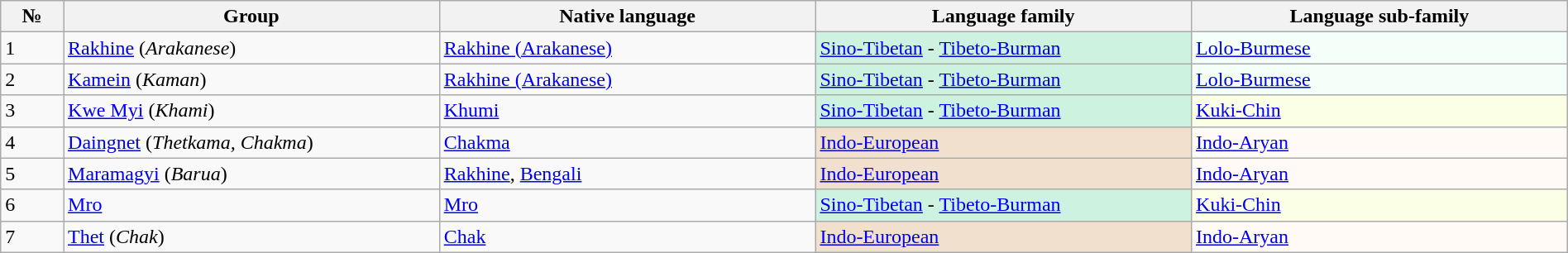<table class="wikitable sortable" width=100%>
<tr>
<th width=4%>№</th>
<th width=24%>Group</th>
<th width=24%>Native language</th>
<th width=24%>Language family</th>
<th width=24%>Language sub-family</th>
</tr>
<tr>
<td>1</td>
<td><a href='#'>Rakhine</a> (<em>Arakanese</em>)</td>
<td><a href='#'>Rakhine (Arakanese)</a></td>
<td style="background:#CEF2E0;"><a href='#'>Sino-Tibetan</a> - <a href='#'>Tibeto-Burman</a></td>
<td style="background:#F5FFFA;"><a href='#'>Lolo-Burmese</a></td>
</tr>
<tr>
<td>2</td>
<td><a href='#'>Kamein</a> (<em>Kaman</em>)</td>
<td><a href='#'>Rakhine (Arakanese)</a></td>
<td style="background:#CEF2E0;"><a href='#'>Sino-Tibetan</a> - <a href='#'>Tibeto-Burman</a></td>
<td style="background:#F5FFFA;"><a href='#'>Lolo-Burmese</a></td>
</tr>
<tr>
<td>3</td>
<td><a href='#'>Kwe Myi</a> (<em>Khami</em>)</td>
<td><a href='#'>Khumi</a></td>
<td style="background:#CEF2E0;"><a href='#'>Sino-Tibetan</a> - <a href='#'>Tibeto-Burman</a></td>
<td style="background:#FBFFE6;"><a href='#'>Kuki-Chin</a></td>
</tr>
<tr>
<td>4</td>
<td><a href='#'>Daingnet</a> (<em>Thetkama, Chakma</em>)</td>
<td><a href='#'>Chakma</a></td>
<td style="background:#F2E0CE;"><a href='#'>Indo-European</a></td>
<td style="background:#FFFAF5;"><a href='#'>Indo-Aryan</a></td>
</tr>
<tr>
<td>5</td>
<td><a href='#'>Maramagyi</a> (<em>Barua</em>)</td>
<td><a href='#'>Rakhine</a>, <a href='#'>Bengali</a></td>
<td style="background:#F2E0CE;"><a href='#'>Indo-European</a></td>
<td style="background:#FFFAF5;"><a href='#'>Indo-Aryan</a></td>
</tr>
<tr>
<td>6</td>
<td><a href='#'>Mro</a></td>
<td><a href='#'>Mro</a></td>
<td style="background:#CEF2E0;"><a href='#'>Sino-Tibetan</a> - <a href='#'>Tibeto-Burman</a></td>
<td style="background:#FBFFE6;"><a href='#'>Kuki-Chin</a></td>
</tr>
<tr>
<td>7</td>
<td><a href='#'>Thet</a> (<em>Chak</em>)</td>
<td><a href='#'>Chak</a></td>
<td style="background:#F2E0CE;"><a href='#'>Indo-European</a></td>
<td style="background:#FFFAF5;"><a href='#'>Indo-Aryan</a></td>
</tr>
</table>
